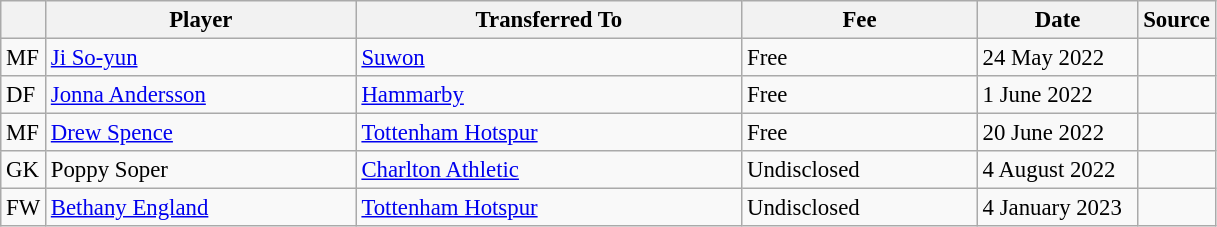<table class="wikitable plainrowheaders sortable" style="font-size:95%">
<tr>
<th></th>
<th scope="col" style="width:200px;">Player</th>
<th scope="col" style="width:250px;">Transferred To</th>
<th scope="col" style="width:150px;">Fee</th>
<th scope="col" style="width:100px;">Date</th>
<th>Source</th>
</tr>
<tr>
<td>MF</td>
<td> <a href='#'>Ji So-yun</a></td>
<td> <a href='#'>Suwon</a></td>
<td>Free</td>
<td>24 May 2022</td>
<td></td>
</tr>
<tr>
<td>DF</td>
<td> <a href='#'>Jonna Andersson</a></td>
<td> <a href='#'>Hammarby</a></td>
<td>Free</td>
<td>1 June 2022</td>
<td></td>
</tr>
<tr>
<td>MF</td>
<td> <a href='#'>Drew Spence</a></td>
<td> <a href='#'>Tottenham Hotspur</a></td>
<td>Free</td>
<td>20 June 2022</td>
<td></td>
</tr>
<tr>
<td>GK</td>
<td> Poppy Soper</td>
<td> <a href='#'>Charlton Athletic</a></td>
<td>Undisclosed</td>
<td>4 August 2022</td>
<td></td>
</tr>
<tr>
<td>FW</td>
<td> <a href='#'>Bethany England</a></td>
<td> <a href='#'>Tottenham Hotspur</a></td>
<td>Undisclosed</td>
<td>4 January 2023</td>
<td></td>
</tr>
</table>
